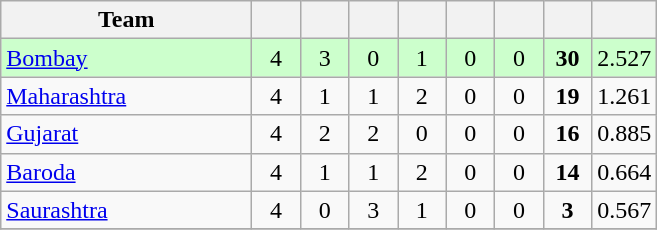<table class="wikitable" style="text-align:center">
<tr>
<th style="width:160px">Team</th>
<th style="width:25px"></th>
<th style="width:25px"></th>
<th style="width:25px"></th>
<th style="width:25px"></th>
<th style="width:25px"></th>
<th style="width:25px"></th>
<th style="width:25px"></th>
<th style="width:25px;"></th>
</tr>
<tr style="background:#cfc;">
<td style="text-align:left"><a href='#'>Bombay</a></td>
<td>4</td>
<td>3</td>
<td>0</td>
<td>1</td>
<td>0</td>
<td>0</td>
<td><strong>30</strong></td>
<td>2.527</td>
</tr>
<tr>
<td style="text-align:left"><a href='#'>Maharashtra</a></td>
<td>4</td>
<td>1</td>
<td>1</td>
<td>2</td>
<td>0</td>
<td>0</td>
<td><strong>19</strong></td>
<td>1.261</td>
</tr>
<tr>
<td style="text-align:left"><a href='#'>Gujarat</a></td>
<td>4</td>
<td>2</td>
<td>2</td>
<td>0</td>
<td>0</td>
<td>0</td>
<td><strong>16</strong></td>
<td>0.885</td>
</tr>
<tr>
<td style="text-align:left"><a href='#'>Baroda</a></td>
<td>4</td>
<td>1</td>
<td>1</td>
<td>2</td>
<td>0</td>
<td>0</td>
<td><strong>14</strong></td>
<td>0.664</td>
</tr>
<tr>
<td style="text-align:left"><a href='#'>Saurashtra</a></td>
<td>4</td>
<td>0</td>
<td>3</td>
<td>1</td>
<td>0</td>
<td>0</td>
<td><strong>3</strong></td>
<td>0.567</td>
</tr>
<tr>
</tr>
</table>
